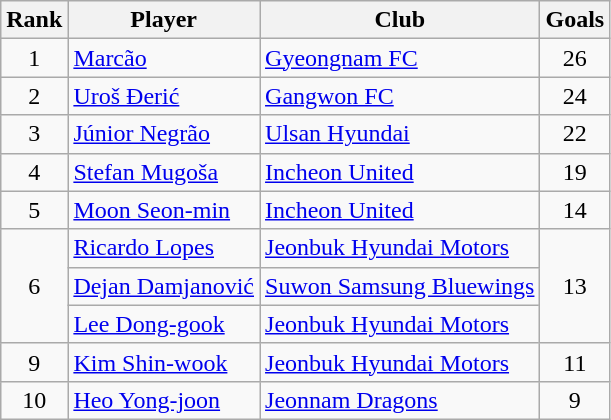<table class=wikitable>
<tr>
<th>Rank</th>
<th>Player</th>
<th>Club</th>
<th>Goals</th>
</tr>
<tr>
<td align="center">1</td>
<td> <a href='#'>Marcão</a></td>
<td><a href='#'>Gyeongnam FC</a></td>
<td align=center>26</td>
</tr>
<tr>
<td align="center">2</td>
<td> <a href='#'>Uroš Đerić</a></td>
<td><a href='#'>Gangwon FC</a></td>
<td align=center>24</td>
</tr>
<tr>
<td align="center">3</td>
<td> <a href='#'>Júnior Negrão</a></td>
<td><a href='#'>Ulsan Hyundai</a></td>
<td align=center>22</td>
</tr>
<tr>
<td align="center">4</td>
<td> <a href='#'>Stefan Mugoša</a></td>
<td><a href='#'>Incheon United</a></td>
<td align=center>19</td>
</tr>
<tr>
<td align="center">5</td>
<td> <a href='#'>Moon Seon-min</a></td>
<td><a href='#'>Incheon United</a></td>
<td align=center>14</td>
</tr>
<tr>
<td align="center" rowspan=3>6</td>
<td> <a href='#'>Ricardo Lopes</a></td>
<td><a href='#'>Jeonbuk Hyundai Motors</a></td>
<td align=center rowspan=3>13</td>
</tr>
<tr>
<td> <a href='#'>Dejan Damjanović</a></td>
<td><a href='#'>Suwon Samsung Bluewings</a></td>
</tr>
<tr>
<td> <a href='#'>Lee Dong-gook</a></td>
<td><a href='#'>Jeonbuk Hyundai Motors</a></td>
</tr>
<tr>
<td align="center">9</td>
<td> <a href='#'>Kim Shin-wook</a></td>
<td><a href='#'>Jeonbuk Hyundai Motors</a></td>
<td align=center>11</td>
</tr>
<tr>
<td align="center">10</td>
<td> <a href='#'>Heo Yong-joon</a></td>
<td><a href='#'>Jeonnam Dragons</a></td>
<td align=center>9</td>
</tr>
</table>
